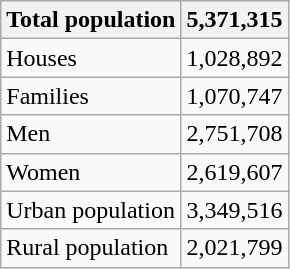<table class="wikitable">
<tr>
<th>Total population</th>
<th>5,371,315</th>
</tr>
<tr>
<td>Houses</td>
<td>1,028,892</td>
</tr>
<tr>
<td>Families</td>
<td>1,070,747</td>
</tr>
<tr>
<td>Men</td>
<td>2,751,708</td>
</tr>
<tr>
<td>Women</td>
<td>2,619,607</td>
</tr>
<tr>
<td>Urban population</td>
<td>3,349,516</td>
</tr>
<tr>
<td>Rural population</td>
<td>2,021,799</td>
</tr>
</table>
